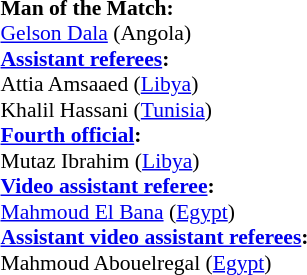<table style="width:100%; font-size:90%;">
<tr>
<td><br><strong>Man of the Match:</strong>
<br><a href='#'>Gelson Dala</a> (Angola)<br><strong><a href='#'>Assistant referees</a>:</strong>
<br>Attia	 Amsaaed (<a href='#'>Libya</a>)
<br>Khalil Hassani (<a href='#'>Tunisia</a>)
<br><strong><a href='#'>Fourth official</a>:</strong>
<br>Mutaz Ibrahim (<a href='#'>Libya</a>)
<br><strong><a href='#'>Video assistant referee</a>:</strong>
<br><a href='#'>Mahmoud El Bana</a> (<a href='#'>Egypt</a>)
<br><strong><a href='#'>Assistant video assistant referees</a>:</strong>
<br>Mahmoud Abouelregal (<a href='#'>Egypt</a>)</td>
</tr>
</table>
